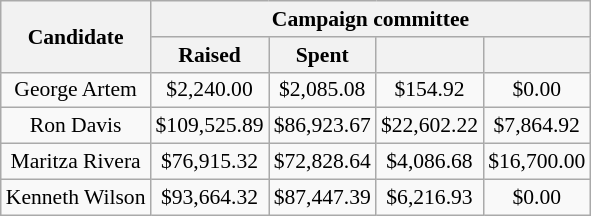<table class="wikitable sortable" style="font-size:90%;text-align:center;">
<tr>
<th rowspan="2">Candidate</th>
<th colspan="7">Campaign committee</th>
</tr>
<tr>
<th>Raised</th>
<th>Spent</th>
<th data-sort-type=currency></th>
<th></th>
</tr>
<tr>
<td>George Artem</td>
<td>$2,240.00</td>
<td>$2,085.08</td>
<td>$154.92</td>
<td>$0.00</td>
</tr>
<tr>
<td>Ron Davis</td>
<td>$109,525.89</td>
<td>$86,923.67</td>
<td>$22,602.22</td>
<td>$7,864.92</td>
</tr>
<tr>
<td>Maritza Rivera</td>
<td>$76,915.32</td>
<td>$72,828.64</td>
<td>$4,086.68</td>
<td>$16,700.00</td>
</tr>
<tr>
<td>Kenneth Wilson</td>
<td>$93,664.32</td>
<td>$87,447.39</td>
<td>$6,216.93</td>
<td>$0.00</td>
</tr>
</table>
